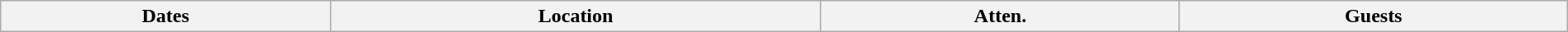<table class="wikitable" width="100%">
<tr>
<th>Dates</th>
<th>Location</th>
<th>Atten.</th>
<th>Guests<br>

</th>
</tr>
</table>
